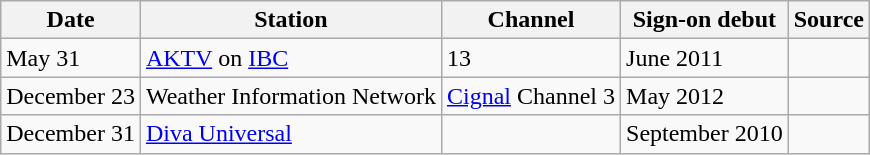<table class="wikitable">
<tr>
<th>Date</th>
<th>Station</th>
<th>Channel</th>
<th>Sign-on debut</th>
<th>Source</th>
</tr>
<tr>
<td>May 31</td>
<td><a href='#'>AKTV</a> on <a href='#'>IBC</a></td>
<td>13</td>
<td>June 2011</td>
<td></td>
</tr>
<tr>
<td>December 23</td>
<td>Weather Information Network</td>
<td><a href='#'>Cignal</a> Channel 3</td>
<td>May 2012</td>
<td></td>
</tr>
<tr>
<td>December 31</td>
<td><a href='#'>Diva Universal</a></td>
<td></td>
<td>September 2010</td>
<td></td>
</tr>
</table>
